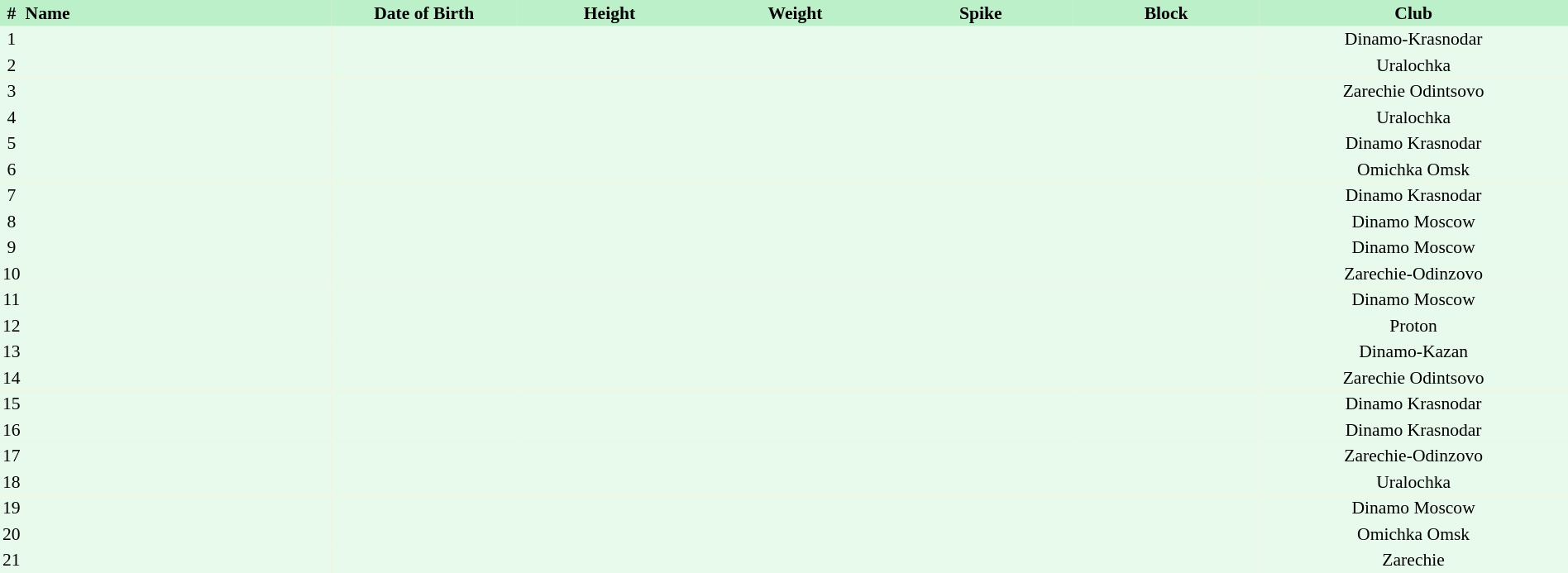<table border=0 cellpadding=2 cellspacing=0  |- bgcolor=#FFECCE style="text-align:center; font-size:90%; width:100%">
<tr bgcolor=#BBF0C9>
<th>#</th>
<th align=left width=20%>Name</th>
<th width=12%>Date of Birth</th>
<th width=12%>Height</th>
<th width=12%>Weight</th>
<th width=12%>Spike</th>
<th width=12%>Block</th>
<th width=20%>Club</th>
</tr>
<tr bgcolor=#E7FAEC>
<td>1</td>
<td align=left></td>
<td align=right></td>
<td></td>
<td></td>
<td></td>
<td></td>
<td>Dinamo-Krasnodar</td>
</tr>
<tr bgcolor=#E7FAEC>
<td>2</td>
<td align=left></td>
<td align=right></td>
<td></td>
<td></td>
<td></td>
<td></td>
<td>Uralochka</td>
</tr>
<tr bgcolor=#E7FAEC>
<td>3</td>
<td align=left></td>
<td align=right></td>
<td></td>
<td></td>
<td></td>
<td></td>
<td>Zarechie Odintsovo</td>
</tr>
<tr bgcolor=#E7FAEC>
<td>4</td>
<td align=left></td>
<td align=right></td>
<td></td>
<td></td>
<td></td>
<td></td>
<td>Uralochka</td>
</tr>
<tr bgcolor=#E7FAEC>
<td>5</td>
<td align=left></td>
<td align=right></td>
<td></td>
<td></td>
<td></td>
<td></td>
<td>Dinamo Krasnodar</td>
</tr>
<tr bgcolor=#E7FAEC>
<td>6</td>
<td align=left></td>
<td align=right></td>
<td></td>
<td></td>
<td></td>
<td></td>
<td>Omichka Omsk</td>
</tr>
<tr bgcolor=#E7FAEC>
<td>7</td>
<td align=left></td>
<td align=right></td>
<td></td>
<td></td>
<td></td>
<td></td>
<td>Dinamo Krasnodar</td>
</tr>
<tr bgcolor=#E7FAEC>
<td>8</td>
<td align=left></td>
<td align=right></td>
<td></td>
<td></td>
<td></td>
<td></td>
<td>Dinamo Moscow</td>
</tr>
<tr bgcolor=#E7FAEC>
<td>9</td>
<td align=left></td>
<td align=right></td>
<td></td>
<td></td>
<td></td>
<td></td>
<td>Dinamo Moscow</td>
</tr>
<tr bgcolor=#E7FAEC>
<td>10</td>
<td align=left></td>
<td align=right></td>
<td></td>
<td></td>
<td></td>
<td></td>
<td>Zarechie-Odinzovo</td>
</tr>
<tr bgcolor=#E7FAEC>
<td>11</td>
<td align=left></td>
<td align=right></td>
<td></td>
<td></td>
<td></td>
<td></td>
<td>Dinamo Moscow</td>
</tr>
<tr bgcolor=#E7FAEC>
<td>12</td>
<td align=left></td>
<td align=right></td>
<td></td>
<td></td>
<td></td>
<td></td>
<td>Proton</td>
</tr>
<tr bgcolor=#E7FAEC>
<td>13</td>
<td align=left></td>
<td align=right></td>
<td></td>
<td></td>
<td></td>
<td></td>
<td>Dinamo-Kazan</td>
</tr>
<tr bgcolor=#E7FAEC>
<td>14</td>
<td align=left></td>
<td align=right></td>
<td></td>
<td></td>
<td></td>
<td></td>
<td>Zarechie Odintsovo</td>
</tr>
<tr bgcolor=#E7FAEC>
<td>15</td>
<td align=left></td>
<td align=right></td>
<td></td>
<td></td>
<td></td>
<td></td>
<td>Dinamo Krasnodar</td>
</tr>
<tr bgcolor=#E7FAEC>
<td>16</td>
<td align=left></td>
<td align=right></td>
<td></td>
<td></td>
<td></td>
<td></td>
<td>Dinamo Krasnodar</td>
</tr>
<tr bgcolor=#E7FAEC>
<td>17</td>
<td align=left></td>
<td align=right></td>
<td></td>
<td></td>
<td></td>
<td></td>
<td>Zarechie-Odinzovo</td>
</tr>
<tr bgcolor=#E7FAEC>
<td>18</td>
<td align=left></td>
<td align=right></td>
<td></td>
<td></td>
<td></td>
<td></td>
<td>Uralochka</td>
</tr>
<tr bgcolor=#E7FAEC>
<td>19</td>
<td align=left></td>
<td align=right></td>
<td></td>
<td></td>
<td></td>
<td></td>
<td>Dinamo Moscow</td>
</tr>
<tr bgcolor=#E7FAEC>
<td>20</td>
<td align=left></td>
<td align=right></td>
<td></td>
<td></td>
<td></td>
<td></td>
<td>Omichka Omsk</td>
</tr>
<tr bgcolor=#E7FAEC>
<td>21</td>
<td align=left></td>
<td align=right></td>
<td></td>
<td></td>
<td></td>
<td></td>
<td>Zarechie</td>
</tr>
</table>
